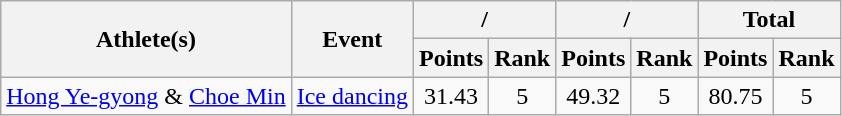<table class="wikitable">
<tr>
<th rowspan="2">Athlete(s)</th>
<th rowspan="2">Event</th>
<th colspan="2">/</th>
<th colspan="2">/</th>
<th colspan="2">Total</th>
</tr>
<tr>
<th>Points</th>
<th>Rank</th>
<th>Points</th>
<th>Rank</th>
<th>Points</th>
<th>Rank</th>
</tr>
<tr>
<td><a href='#'>Hong Ye-gyong</a> & <a href='#'>Choe Min</a></td>
<td><a href='#'>Ice dancing</a></td>
<td style="text-align:center;">31.43</td>
<td style="text-align:center;">5</td>
<td style="text-align:center;">49.32</td>
<td style="text-align:center;">5</td>
<td style="text-align:center;">80.75</td>
<td style="text-align:center;">5</td>
</tr>
</table>
